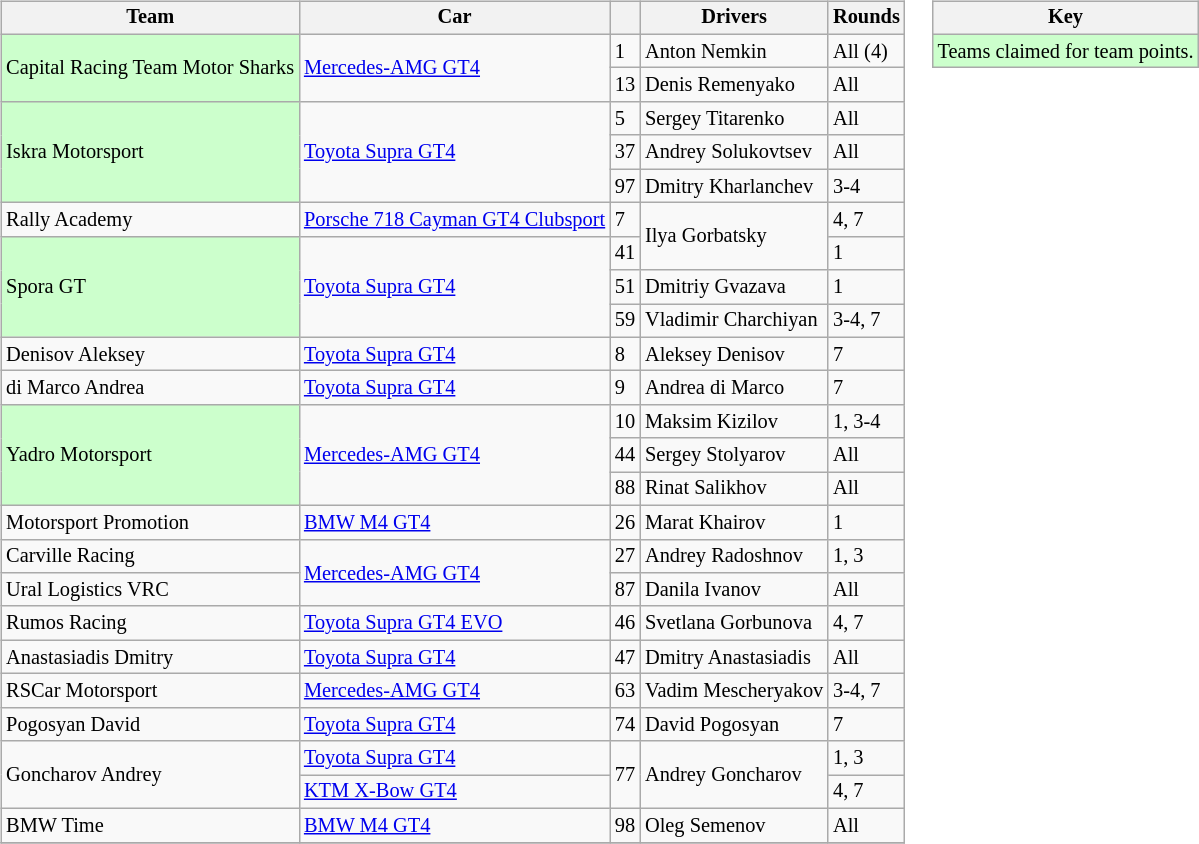<table>
<tr>
<td><br><table class="wikitable" style="font-size: 85%">
<tr>
<th>Team</th>
<th>Car</th>
<th></th>
<th>Drivers</th>
<th>Rounds</th>
</tr>
<tr>
<td rowspan=2 style="background:#ccffcc;">Capital Racing Team Motor Sharks</td>
<td rowspan=2><a href='#'>Mercedes-AMG GT4</a></td>
<td>1</td>
<td>Anton Nemkin</td>
<td>All (4)</td>
</tr>
<tr>
<td>13</td>
<td>Denis Remenyako</td>
<td>All</td>
</tr>
<tr>
<td rowspan=3 style="background:#ccffcc;">Iskra Motorsport</td>
<td rowspan=3><a href='#'>Toyota Supra GT4</a></td>
<td>5</td>
<td>Sergey Titarenko</td>
<td>All</td>
</tr>
<tr>
<td>37</td>
<td>Andrey Solukovtsev</td>
<td>All</td>
</tr>
<tr>
<td>97</td>
<td>Dmitry Kharlanchev</td>
<td>3-4</td>
</tr>
<tr>
<td>Rally Academy</td>
<td><a href='#'>Porsche 718 Cayman GT4 Clubsport</a></td>
<td>7</td>
<td rowspan=2>Ilya Gorbatsky</td>
<td>4, 7</td>
</tr>
<tr>
<td rowspan=3 style="background:#ccffcc;">Spora GT</td>
<td rowspan=3><a href='#'>Toyota Supra GT4</a></td>
<td>41</td>
<td>1</td>
</tr>
<tr>
<td>51</td>
<td>Dmitriy Gvazava</td>
<td>1</td>
</tr>
<tr>
<td>59</td>
<td>Vladimir Charchiyan</td>
<td>3-4, 7</td>
</tr>
<tr>
<td>Denisov Aleksey</td>
<td><a href='#'>Toyota Supra GT4</a></td>
<td>8</td>
<td>Aleksey Denisov</td>
<td>7</td>
</tr>
<tr>
<td>di Marco Andrea</td>
<td><a href='#'>Toyota Supra GT4</a></td>
<td>9</td>
<td>Andrea di Marco</td>
<td>7</td>
</tr>
<tr>
<td rowspan=3 style="background:#ccffcc;">Yadro Motorsport</td>
<td rowspan=3><a href='#'>Mercedes-AMG GT4</a></td>
<td>10</td>
<td>Maksim Kizilov</td>
<td>1, 3-4</td>
</tr>
<tr>
<td>44</td>
<td>Sergey Stolyarov</td>
<td>All</td>
</tr>
<tr>
<td>88</td>
<td>Rinat Salikhov</td>
<td>All</td>
</tr>
<tr>
<td>Motorsport Promotion</td>
<td><a href='#'>BMW M4 GT4</a></td>
<td>26</td>
<td>Marat Khairov</td>
<td>1</td>
</tr>
<tr>
<td>Carville Racing</td>
<td rowspan=2><a href='#'>Mercedes-AMG GT4</a></td>
<td>27</td>
<td>Andrey Radoshnov</td>
<td>1, 3</td>
</tr>
<tr>
<td>Ural Logistics VRC</td>
<td>87</td>
<td>Danila Ivanov</td>
<td>All</td>
</tr>
<tr>
<td>Rumos Racing</td>
<td><a href='#'>Toyota Supra GT4 EVO</a></td>
<td>46</td>
<td>Svetlana Gorbunova</td>
<td>4, 7</td>
</tr>
<tr>
<td>Anastasiadis Dmitry</td>
<td><a href='#'>Toyota Supra GT4</a></td>
<td>47</td>
<td>Dmitry Anastasiadis</td>
<td>All</td>
</tr>
<tr>
<td>RSCar Motorsport</td>
<td><a href='#'>Mercedes-AMG GT4</a></td>
<td>63</td>
<td>Vadim Mescheryakov</td>
<td>3-4, 7</td>
</tr>
<tr>
<td>Pogosyan David</td>
<td><a href='#'>Toyota Supra GT4</a></td>
<td>74</td>
<td>David Pogosyan</td>
<td>7</td>
</tr>
<tr>
<td rowspan=2>Goncharov Andrey</td>
<td><a href='#'>Toyota Supra GT4</a></td>
<td rowspan=2>77</td>
<td rowspan=2>Andrey Goncharov</td>
<td>1, 3</td>
</tr>
<tr>
<td><a href='#'>KTM X-Bow GT4</a></td>
<td>4, 7</td>
</tr>
<tr>
<td>BMW Time</td>
<td><a href='#'>BMW M4 GT4</a></td>
<td>98</td>
<td>Oleg Semenov</td>
<td>All</td>
</tr>
<tr>
</tr>
</table>
</td>
<td valign="top"><br><table class="wikitable" style="font-size: 85%">
<tr>
<th colspan=2>Key</th>
</tr>
<tr>
<td colspan=2 style="background:#ccffcc;">Teams claimed for team points.</td>
</tr>
</table>
</td>
</tr>
</table>
